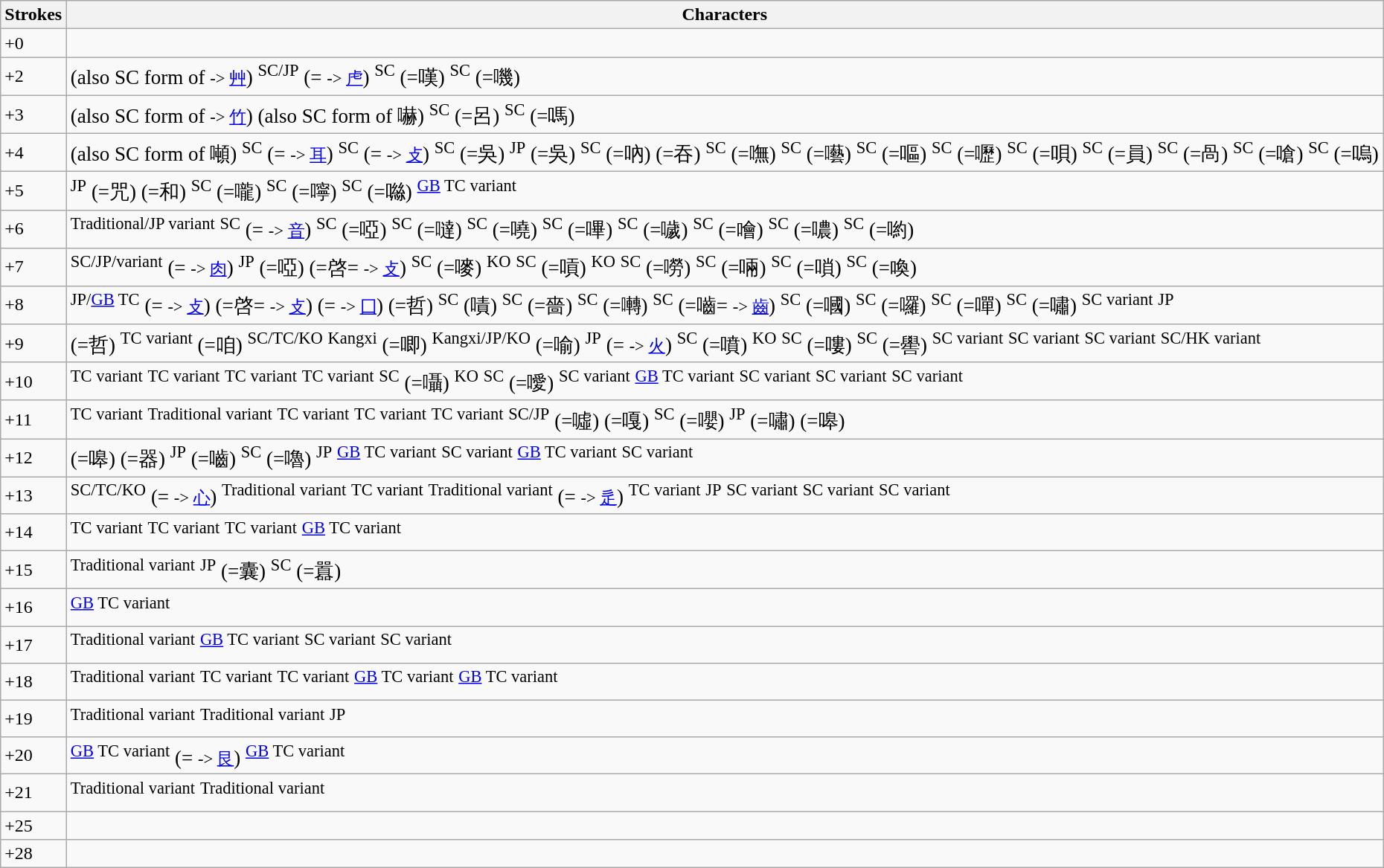<table class="wikitable">
<tr>
<th>Strokes</th>
<th>Characters</th>
</tr>
<tr --->
<td>+0</td>
<td style="font-size: large;"></td>
</tr>
<tr --->
<td>+2</td>
<td style="font-size: large;">                   (also SC form of  <small>-> <a href='#'>艸</a></small>) <sup>SC/JP</sup> (= <small>-> <a href='#'>虍</a></small>)  <sup>SC</sup> (=嘆)    <sup>SC</sup> (=嘰)</td>
</tr>
<tr --->
<td>+3</td>
<td style="font-size: large;">    (also SC form of  <small>-> <a href='#'>竹</a></small>)                   (also SC form of 嚇)  <sup>SC</sup> (=呂)  <sup>SC</sup> (=嗎) </td>
</tr>
<tr --->
<td>+4</td>
<td style="font-size: large;">                 (also SC form of 噸)    <sup>SC</sup> (= <small>-> <a href='#'>耳</a></small>)   <sup>SC</sup> (= <small>-> <a href='#'>攴</a></small>)     <sup>SC</sup> (=吳)                    <sup>JP</sup> (=吳)       <sup>SC</sup> (=吶)  (=吞) <sup>SC</sup> (=嘸) <sup>SC</sup> (=囈)  <sup>SC</sup> (=嘔) <sup>SC</sup> (=嚦) <sup>SC</sup> (=唄) <sup>SC</sup> (=員) <sup>SC</sup> (=咼)  <sup>SC</sup> (=嗆) <sup>SC</sup> (=嗚)</td>
</tr>
<tr --->
<td>+5</td>
<td style="font-size: large;">             <sup>JP</sup> (=咒)                                 (=和)               <sup>SC</sup> (=嚨)  <sup>SC</sup> (=嚀)  <sup>SC</sup> (=噝) <sup><a href='#'>GB</a> TC variant</sup></td>
</tr>
<tr --->
<td>+6</td>
<td style="font-size: large;">                              <sup>Traditional/JP variant</sup>                 <sup>SC</sup> (= <small>-> <a href='#'>音</a></small>)    <sup>SC</sup> (=啞) <sup>SC</sup> (=噠) <sup>SC</sup> (=嘵) <sup>SC</sup> (=嗶) <sup>SC</sup> (=噦)    <sup>SC</sup> (=噲)    <sup>SC</sup> (=噥)  <sup>SC</sup> (=喲)</td>
</tr>
<tr --->
<td>+7</td>
<td style="font-size: large;">                                       <sup>SC/JP/variant</sup> (= <small>-> <a href='#'>肉</a></small>)               <sup>JP</sup> (=啞)     (=啓= <small>-> <a href='#'>攴</a></small>)   <sup>SC</sup> (=嘜) <sup>KO</sup> <sup>SC</sup> (=嗊)  <sup>KO</sup> <sup>SC</sup> (=嘮) <sup>SC</sup> (=啢) <sup>SC</sup> (=嗩)  <sup>SC</sup> (=喚)   </td>
</tr>
<tr --->
<td>+8</td>
<td style="font-size: large;">                                         <sup>JP/<a href='#'>GB</a> TC</sup> (= <small>-> <a href='#'>攴</a></small>)  (=啓= <small>-> <a href='#'>攴</a></small>)       (= <small>-> <a href='#'>囗</a></small>)      (=哲)       <sup>SC</sup> (嘖)     <sup>SC</sup> (=嗇) <sup>SC</sup> (=囀) <sup>SC</sup> (=嚙= <small>-> <a href='#'>齒</a></small>) <sup>SC</sup> (=嘓) <sup>SC</sup> (=囉)    <sup>SC</sup> (=嘽)   <sup>SC</sup> (=嘯)  <sup>SC variant</sup> <sup>JP</sup></td>
</tr>
<tr --->
<td>+9</td>
<td style="font-size: large;">              (=哲)        <sup>TC variant</sup>     (=咱)           <sup>SC/TC/KO</sup> <sup>Kangxi</sup> (=唧)           <sup>Kangxi/JP/KO</sup> (=喻)             <sup>JP</sup> (= <small>-> <a href='#'>火</a></small>) <sup>SC</sup> (=噴) <sup>KO</sup>     <sup>SC</sup> (=嘍) <sup>SC</sup> (=嚳) <sup>SC variant</sup> <sup>SC variant</sup> <sup>SC variant</sup> <sup>SC/HK variant</sup></td>
</tr>
<tr --->
<td>+10</td>
<td style="font-size: large;">                <sup>TC variant</sup>   <sup>TC variant</sup>     <sup>TC variant</sup>           <sup>TC variant</sup>         <sup>SC</sup> (=囁)  <sup>KO</sup>      <sup>SC</sup> (=噯)  <sup>SC variant</sup> <sup><a href='#'>GB</a> TC variant</sup> <sup>SC variant</sup> <sup>SC variant</sup> <sup>SC variant</sup></td>
</tr>
<tr --->
<td>+11</td>
<td style="font-size: large;"><sup>TC variant</sup> <sup>Traditional variant</sup> <sup>TC variant</sup> <sup>TC variant</sup>    <sup>TC variant</sup>                             <sup>SC/JP</sup> (=噓)         (=嘎)    <sup>SC</sup> (=嚶)    <sup>JP</sup> (=嘯)   (=嗥)</td>
</tr>
<tr --->
<td>+12</td>
<td style="font-size: large;">              (=嗥)                        (=器)          <sup>JP</sup> (=嚙) <sup>SC</sup> (=嚕)  <sup>JP</sup>  <sup><a href='#'>GB</a> TC variant</sup> <sup>SC variant</sup> <sup><a href='#'>GB</a> TC variant</sup> <sup>SC variant</sup></td>
</tr>
<tr --->
<td>+13</td>
<td style="font-size: large;"><sup>SC/TC/KO</sup>   (= <small>-> <a href='#'>心</a></small>) <sup>Traditional variant</sup>  <sup>TC variant</sup>     <sup>Traditional variant</sup>             (= <small>-> <a href='#'>辵</a></small>) <sup>TC variant</sup>    <sup>JP</sup>     <sup>SC variant</sup> <sup>SC variant</sup> <sup>SC variant</sup></td>
</tr>
<tr --->
<td>+14</td>
<td style="font-size: large;">     <sup>TC variant</sup> <sup>TC variant</sup>  <sup>TC variant</sup>              <sup><a href='#'>GB</a> TC variant</sup></td>
</tr>
<tr --->
<td>+15</td>
<td style="font-size: large;">         <sup>Traditional variant</sup>     <sup>JP</sup> (=囊) <sup>SC</sup> (=囂)</td>
</tr>
<tr --->
<td>+16</td>
<td style="font-size: large;">             <sup><a href='#'>GB</a> TC variant</sup></td>
</tr>
<tr --->
<td>+17</td>
<td style="font-size: large;">   <sup>Traditional variant</sup>       <sup><a href='#'>GB</a> TC variant</sup> <sup>SC variant</sup> <sup>SC variant</sup></td>
</tr>
<tr --->
<td>+18</td>
<td style="font-size: large;">  <sup>Traditional variant</sup> <sup>TC variant</sup> <sup>TC variant</sup>      <sup><a href='#'>GB</a> TC variant</sup> <sup><a href='#'>GB</a> TC variant</sup></td>
</tr>
<tr --->
<td>+19</td>
<td style="font-size: large;"> <sup>Traditional variant</sup>  <sup>Traditional variant</sup>    <sup>JP</sup></td>
</tr>
<tr --->
<td>+20</td>
<td style="font-size: large;"><sup><a href='#'>GB</a> TC variant</sup>  (= <small>-> <a href='#'>艮</a></small>)  <sup><a href='#'>GB</a> TC variant</sup></td>
</tr>
<tr --->
<td>+21</td>
<td style="font-size: large;"><sup>Traditional variant</sup>   <sup>Traditional variant</sup>   </td>
</tr>
<tr --->
<td>+25</td>
<td style="font-size: large;"></td>
</tr>
<tr --->
<td>+28</td>
<td style="font-size: large;"></td>
</tr>
</table>
